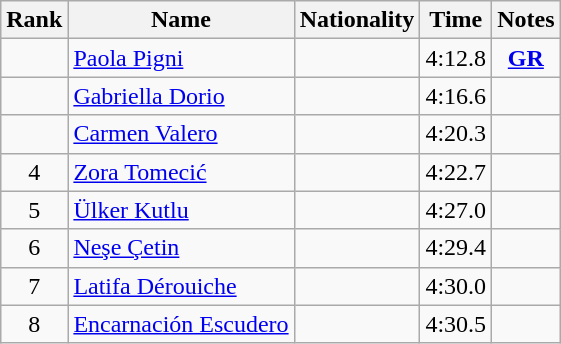<table class="wikitable sortable" style="text-align:center">
<tr>
<th>Rank</th>
<th>Name</th>
<th>Nationality</th>
<th>Time</th>
<th>Notes</th>
</tr>
<tr>
<td></td>
<td align=left><a href='#'>Paola Pigni</a></td>
<td align=left></td>
<td>4:12.8</td>
<td><strong><a href='#'>GR</a></strong></td>
</tr>
<tr>
<td></td>
<td align=left><a href='#'>Gabriella Dorio</a></td>
<td align=left></td>
<td>4:16.6</td>
<td></td>
</tr>
<tr>
<td></td>
<td align=left><a href='#'>Carmen Valero</a></td>
<td align=left></td>
<td>4:20.3</td>
<td></td>
</tr>
<tr>
<td>4</td>
<td align=left><a href='#'>Zora Tomecić</a></td>
<td align=left></td>
<td>4:22.7</td>
<td></td>
</tr>
<tr>
<td>5</td>
<td align=left><a href='#'>Ülker Kutlu</a></td>
<td align=left></td>
<td>4:27.0</td>
<td></td>
</tr>
<tr>
<td>6</td>
<td align=left><a href='#'>Neşe Çetin</a></td>
<td align=left></td>
<td>4:29.4</td>
<td></td>
</tr>
<tr>
<td>7</td>
<td align=left><a href='#'>Latifa Dérouiche</a></td>
<td align=left></td>
<td>4:30.0</td>
<td></td>
</tr>
<tr>
<td>8</td>
<td align=left><a href='#'>Encarnación Escudero</a></td>
<td align=left></td>
<td>4:30.5</td>
<td></td>
</tr>
</table>
